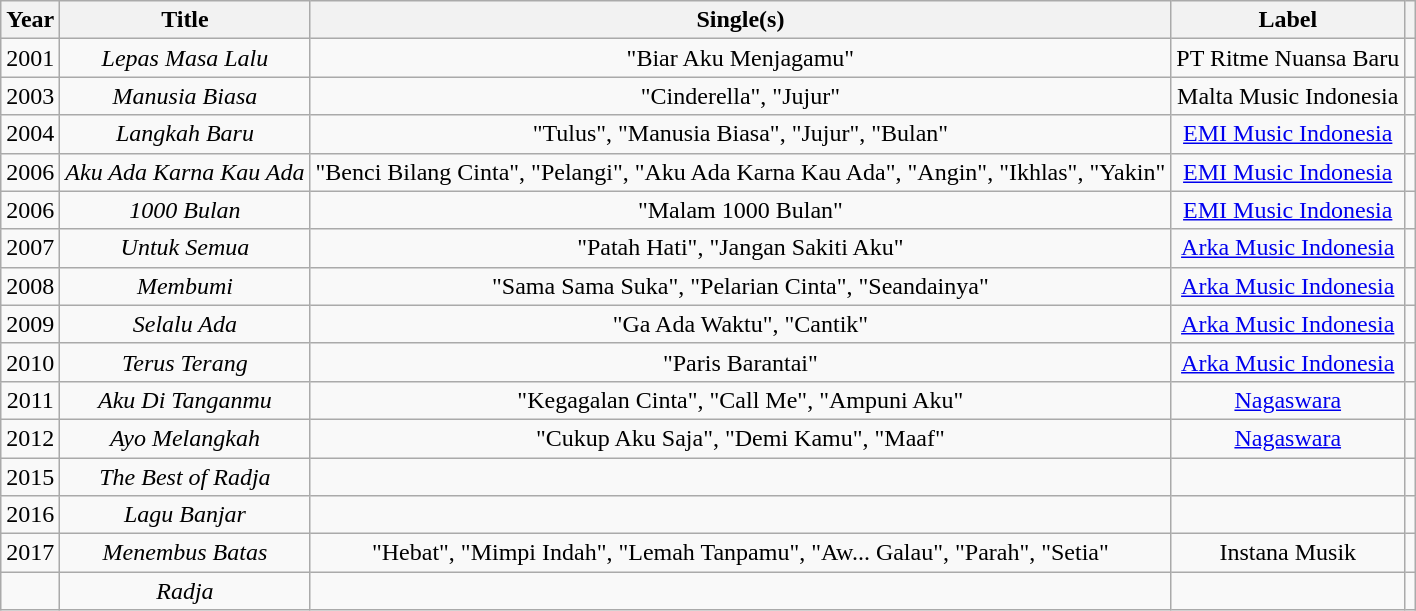<table class="wikitable plainrowheaders" style="text-align:center;">
<tr>
<th>Year</th>
<th>Title</th>
<th>Single(s)</th>
<th>Label</th>
<th></th>
</tr>
<tr>
<td>2001</td>
<td><em>Lepas Masa Lalu</em></td>
<td>"Biar Aku Menjagamu"</td>
<td>PT Ritme Nuansa Baru</td>
<td></td>
</tr>
<tr>
<td>2003</td>
<td><em>Manusia Biasa</em></td>
<td>"Cinderella", "Jujur"</td>
<td>Malta Music Indonesia</td>
<td></td>
</tr>
<tr>
<td>2004</td>
<td><em>Langkah Baru</em></td>
<td>"Tulus", "Manusia Biasa", "Jujur", "Bulan"</td>
<td><a href='#'>EMI Music Indonesia</a></td>
<td></td>
</tr>
<tr>
<td>2006</td>
<td><em>Aku Ada Karna Kau Ada</em></td>
<td>"Benci Bilang Cinta", "Pelangi", "Aku Ada Karna Kau Ada", "Angin", "Ikhlas", "Yakin"</td>
<td><a href='#'>EMI Music Indonesia</a></td>
<td></td>
</tr>
<tr>
<td>2006</td>
<td><em>1000 Bulan</em></td>
<td>"Malam 1000 Bulan"</td>
<td><a href='#'>EMI Music Indonesia</a></td>
<td></td>
</tr>
<tr>
<td>2007</td>
<td><em>Untuk Semua</em></td>
<td>"Patah Hati", "Jangan Sakiti Aku"</td>
<td><a href='#'>Arka Music Indonesia</a></td>
<td></td>
</tr>
<tr>
<td>2008</td>
<td><em>Membumi</em></td>
<td>"Sama Sama Suka", "Pelarian Cinta", "Seandainya"</td>
<td><a href='#'>Arka Music Indonesia</a></td>
<td></td>
</tr>
<tr>
<td>2009</td>
<td><em>Selalu Ada</em></td>
<td>"Ga Ada Waktu", "Cantik"</td>
<td><a href='#'>Arka Music Indonesia</a></td>
<td></td>
</tr>
<tr>
<td>2010</td>
<td><em>Terus Terang</em></td>
<td>"Paris Barantai"</td>
<td><a href='#'>Arka Music Indonesia</a></td>
<td></td>
</tr>
<tr>
<td>2011</td>
<td><em>Aku Di Tanganmu</em></td>
<td>"Kegagalan Cinta", "Call Me", "Ampuni Aku"</td>
<td><a href='#'>Nagaswara</a></td>
<td></td>
</tr>
<tr>
<td>2012</td>
<td><em>Ayo Melangkah</em></td>
<td>"Cukup Aku Saja", "Demi Kamu", "Maaf"</td>
<td><a href='#'>Nagaswara</a></td>
<td></td>
</tr>
<tr>
<td>2015</td>
<td><em>The Best of Radja</em></td>
<td></td>
<td></td>
<td></td>
</tr>
<tr>
<td>2016</td>
<td><em>Lagu Banjar</em></td>
<td></td>
<td></td>
<td></td>
</tr>
<tr>
<td>2017</td>
<td><em>Menembus Batas</em></td>
<td>"Hebat", "Mimpi Indah", "Lemah Tanpamu", "Aw... Galau", "Parah", "Setia"</td>
<td>Instana Musik</td>
<td></td>
</tr>
<tr>
<td></td>
<td><em>Radja</em></td>
<td></td>
<td></td>
<td></td>
</tr>
</table>
